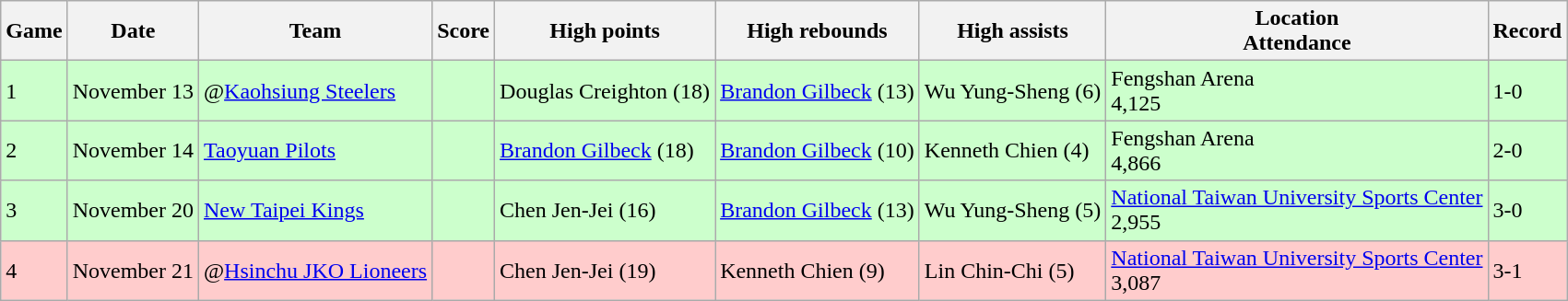<table class="wikitable">
<tr>
<th>Game</th>
<th>Date</th>
<th>Team</th>
<th>Score</th>
<th>High points</th>
<th>High rebounds</th>
<th>High assists</th>
<th>Location<br>Attendance</th>
<th>Record</th>
</tr>
<tr style="background:#cfc">
<td>1</td>
<td>November 13</td>
<td>@<a href='#'>Kaohsiung Steelers</a></td>
<td></td>
<td>Douglas Creighton (18)</td>
<td><a href='#'>Brandon Gilbeck</a> (13)</td>
<td>Wu Yung-Sheng (6)</td>
<td>Fengshan Arena<br>4,125</td>
<td>1-0</td>
</tr>
<tr style="background:#cfc">
<td>2</td>
<td>November 14</td>
<td><a href='#'>Taoyuan Pilots</a></td>
<td></td>
<td><a href='#'>Brandon Gilbeck</a> (18)</td>
<td><a href='#'>Brandon Gilbeck</a> (10)</td>
<td>Kenneth Chien (4)</td>
<td>Fengshan Arena<br>4,866</td>
<td>2-0</td>
</tr>
<tr style="background:#cfc">
<td>3</td>
<td>November 20</td>
<td><a href='#'>New Taipei Kings</a></td>
<td></td>
<td>Chen Jen-Jei (16)</td>
<td><a href='#'>Brandon Gilbeck</a> (13)</td>
<td>Wu Yung-Sheng (5)</td>
<td><a href='#'>National Taiwan University Sports Center</a><br>2,955</td>
<td>3-0</td>
</tr>
<tr style="background:#fcc">
<td>4</td>
<td>November 21</td>
<td>@<a href='#'>Hsinchu JKO Lioneers</a></td>
<td></td>
<td>Chen Jen-Jei (19)</td>
<td>Kenneth Chien (9)</td>
<td>Lin Chin-Chi (5)</td>
<td><a href='#'>National Taiwan University Sports Center</a><br>3,087</td>
<td>3-1</td>
</tr>
</table>
